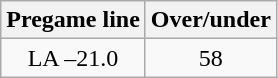<table class="wikitable">
<tr align="center">
<th style=>Pregame line</th>
<th style=>Over/under</th>
</tr>
<tr align="center">
<td>LA –21.0</td>
<td>58</td>
</tr>
</table>
